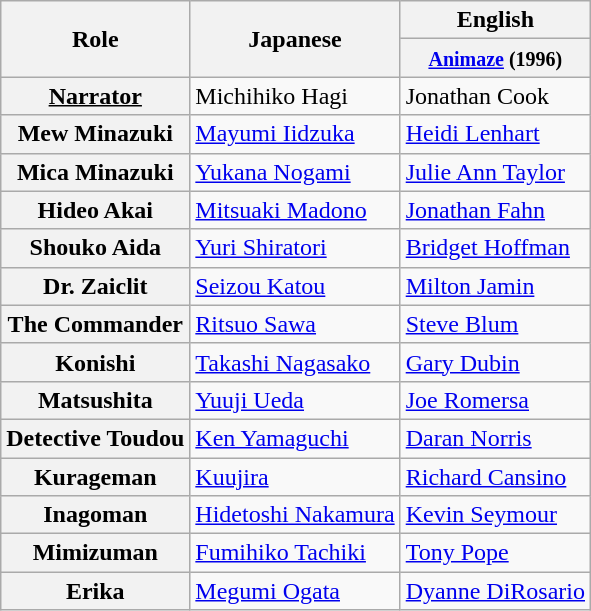<table class="wikitable mw-collapsible">
<tr>
<th rowspan="2">Role</th>
<th rowspan="2">Japanese</th>
<th>English</th>
</tr>
<tr>
<th><small><a href='#'>Animaze</a> (1996)</small></th>
</tr>
<tr>
<th><u>Narrator</u></th>
<td>Michihiko Hagi</td>
<td>Jonathan Cook</td>
</tr>
<tr>
<th>Mew Minazuki</th>
<td><a href='#'>Mayumi Iidzuka</a></td>
<td><a href='#'>Heidi Lenhart</a></td>
</tr>
<tr>
<th>Mica Minazuki</th>
<td><a href='#'>Yukana Nogami</a></td>
<td><a href='#'>Julie Ann Taylor</a></td>
</tr>
<tr>
<th>Hideo Akai</th>
<td><a href='#'>Mitsuaki Madono</a></td>
<td><a href='#'>Jonathan Fahn</a></td>
</tr>
<tr>
<th>Shouko Aida</th>
<td><a href='#'>Yuri Shiratori</a></td>
<td><a href='#'>Bridget Hoffman</a></td>
</tr>
<tr>
<th>Dr. Zaiclit</th>
<td><a href='#'>Seizou Katou</a></td>
<td><a href='#'>Milton Jamin</a></td>
</tr>
<tr>
<th>The Commander</th>
<td><a href='#'>Ritsuo Sawa</a></td>
<td><a href='#'>Steve Blum</a></td>
</tr>
<tr>
<th>Konishi</th>
<td><a href='#'>Takashi Nagasako</a></td>
<td><a href='#'>Gary Dubin</a></td>
</tr>
<tr>
<th>Matsushita</th>
<td><a href='#'>Yuuji Ueda</a></td>
<td><a href='#'>Joe Romersa</a></td>
</tr>
<tr>
<th>Detective Toudou</th>
<td><a href='#'>Ken Yamaguchi</a></td>
<td><a href='#'>Daran Norris</a></td>
</tr>
<tr>
<th>Kurageman</th>
<td><a href='#'>Kuujira</a></td>
<td><a href='#'>Richard Cansino</a></td>
</tr>
<tr>
<th>Inagoman</th>
<td><a href='#'>Hidetoshi Nakamura</a></td>
<td><a href='#'>Kevin Seymour</a></td>
</tr>
<tr>
<th>Mimizuman</th>
<td><a href='#'>Fumihiko Tachiki</a></td>
<td><a href='#'>Tony Pope</a></td>
</tr>
<tr>
<th>Erika</th>
<td><a href='#'>Megumi Ogata</a></td>
<td><a href='#'>Dyanne DiRosario</a></td>
</tr>
</table>
